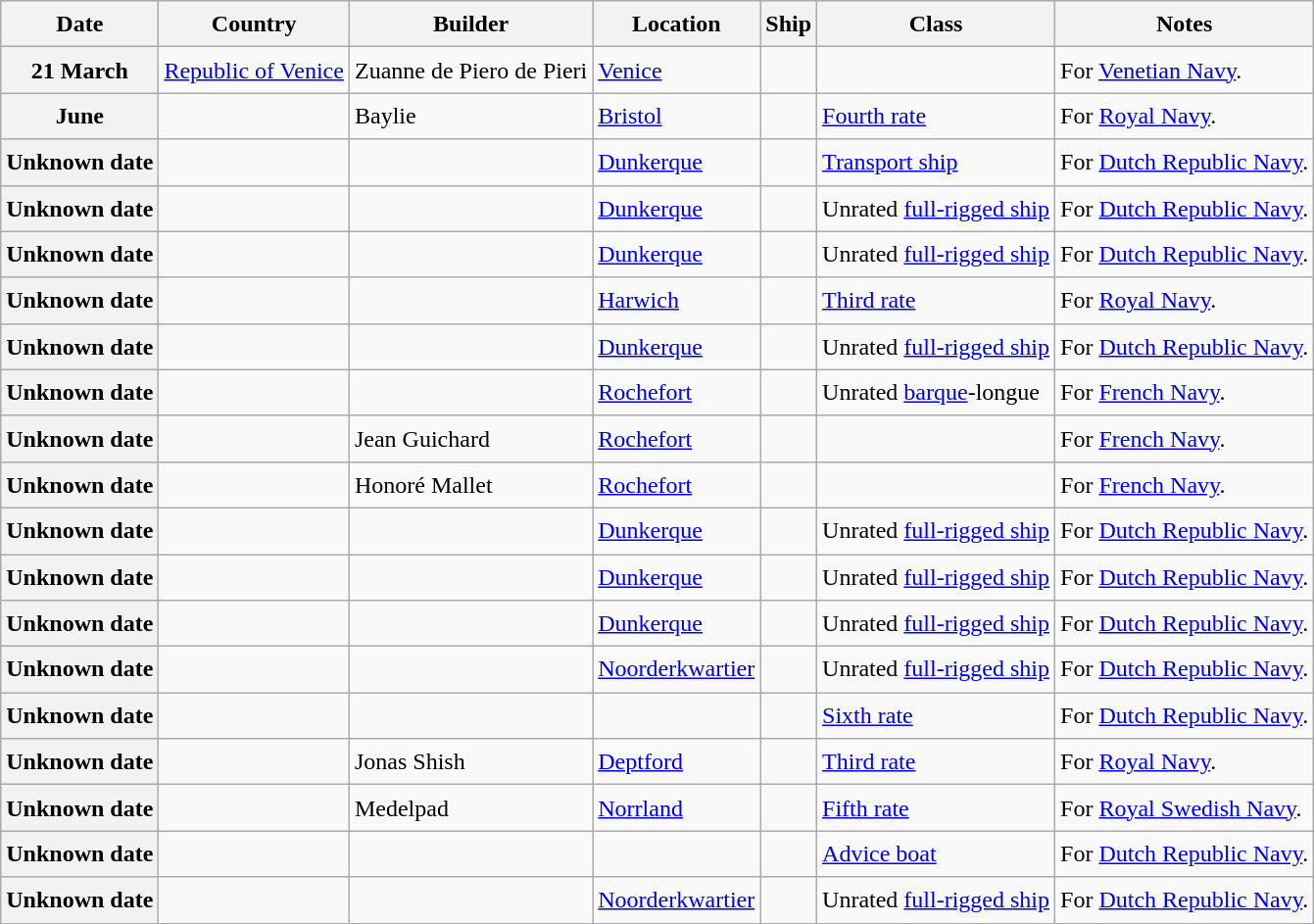<table class="wikitable sortable" style="font-size:1.00em; line-height:1.5em;">
<tr>
<th>Date</th>
<th>Country</th>
<th>Builder</th>
<th>Location</th>
<th>Ship</th>
<th>Class</th>
<th>Notes</th>
</tr>
<tr ---->
<th>21 March</th>
<td> <a href='#'>Republic of Venice</a></td>
<td>Zuanne de Piero de Pieri</td>
<td><a href='#'>Venice</a></td>
<td><strong></strong></td>
<td></td>
<td>For <a href='#'>Venetian Navy</a>.</td>
</tr>
<tr ---->
<th>June</th>
<td></td>
<td>Baylie</td>
<td><a href='#'>Bristol</a></td>
<td><strong></strong></td>
<td><a href='#'>Fourth rate</a></td>
<td>For <a href='#'>Royal Navy</a>.</td>
</tr>
<tr ---->
<th>Unknown date</th>
<td></td>
<td></td>
<td><a href='#'>Dunkerque</a></td>
<td><strong></strong></td>
<td><a href='#'>Transport ship</a></td>
<td>For <a href='#'>Dutch Republic Navy</a>.</td>
</tr>
<tr ---->
<th>Unknown date</th>
<td></td>
<td></td>
<td><a href='#'>Dunkerque</a></td>
<td><strong></strong></td>
<td>Unrated <a href='#'>full-rigged ship</a></td>
<td>For <a href='#'>Dutch Republic Navy</a>.</td>
</tr>
<tr ---->
<th>Unknown date</th>
<td></td>
<td></td>
<td><a href='#'>Dunkerque</a></td>
<td><strong></strong></td>
<td>Unrated <a href='#'>full-rigged ship</a></td>
<td>For <a href='#'>Dutch Republic Navy</a>.</td>
</tr>
<tr ---->
<th>Unknown date</th>
<td></td>
<td></td>
<td><a href='#'>Harwich</a></td>
<td><strong></strong></td>
<td><a href='#'>Third rate</a></td>
<td>For <a href='#'>Royal Navy</a>.</td>
</tr>
<tr ---->
<th>Unknown date</th>
<td></td>
<td></td>
<td><a href='#'>Dunkerque</a></td>
<td><strong></strong></td>
<td>Unrated <a href='#'>full-rigged ship</a></td>
<td>For <a href='#'>Dutch Republic Navy</a>.</td>
</tr>
<tr ---->
<th>Unknown date</th>
<td></td>
<td></td>
<td><a href='#'>Rochefort</a></td>
<td><strong></strong></td>
<td>Unrated <a href='#'>barque</a>-longue</td>
<td>For <a href='#'>French Navy</a>.</td>
</tr>
<tr ---->
<th>Unknown date</th>
<td></td>
<td>Jean Guichard</td>
<td><a href='#'>Rochefort</a></td>
<td><strong></strong></td>
<td></td>
<td>For <a href='#'>French Navy</a>.</td>
</tr>
<tr ---->
<th>Unknown date</th>
<td></td>
<td>Honoré Mallet</td>
<td><a href='#'>Rochefort</a></td>
<td><strong></strong></td>
<td></td>
<td>For <a href='#'>French Navy</a>.</td>
</tr>
<tr ---->
<th>Unknown date</th>
<td></td>
<td></td>
<td><a href='#'>Dunkerque</a></td>
<td><strong></strong></td>
<td>Unrated <a href='#'>full-rigged ship</a></td>
<td>For <a href='#'>Dutch Republic Navy</a>.</td>
</tr>
<tr ---->
<th>Unknown date</th>
<td></td>
<td></td>
<td><a href='#'>Dunkerque</a></td>
<td><strong></strong></td>
<td>Unrated <a href='#'>full-rigged ship</a></td>
<td>For <a href='#'>Dutch Republic Navy</a>.</td>
</tr>
<tr ---->
<th>Unknown date</th>
<td></td>
<td></td>
<td><a href='#'>Dunkerque</a></td>
<td><strong></strong></td>
<td>Unrated <a href='#'>full-rigged ship</a></td>
<td>For <a href='#'>Dutch Republic Navy</a>.</td>
</tr>
<tr ---->
<th>Unknown date</th>
<td></td>
<td></td>
<td><a href='#'>Noorderkwartier</a></td>
<td><strong></strong></td>
<td>Unrated <a href='#'>full-rigged ship</a></td>
<td>For <a href='#'>Dutch Republic Navy</a>.</td>
</tr>
<tr ---->
<th>Unknown date</th>
<td></td>
<td></td>
<td></td>
<td><strong></strong></td>
<td><a href='#'>Sixth rate</a></td>
<td>For <a href='#'>Dutch Republic Navy</a>.</td>
</tr>
<tr ---->
<th>Unknown date</th>
<td></td>
<td>Jonas Shish</td>
<td><a href='#'>Deptford</a></td>
<td><strong></strong></td>
<td><a href='#'>Third rate</a></td>
<td>For <a href='#'>Royal Navy</a>.</td>
</tr>
<tr ---->
<th>Unknown date</th>
<td></td>
<td>Medelpad</td>
<td><a href='#'>Norrland</a></td>
<td><strong></strong></td>
<td><a href='#'>Fifth rate</a></td>
<td>For <a href='#'>Royal Swedish Navy</a>.</td>
</tr>
<tr ---->
<th>Unknown date</th>
<td></td>
<td></td>
<td></td>
<td><strong></strong></td>
<td><a href='#'>Advice boat</a></td>
<td>For <a href='#'>Dutch Republic Navy</a>.</td>
</tr>
<tr ---->
<th>Unknown date</th>
<td></td>
<td></td>
<td><a href='#'>Noorderkwartier</a></td>
<td><strong></strong></td>
<td>Unrated <a href='#'>full-rigged ship</a></td>
<td>For <a href='#'>Dutch Republic Navy</a>.</td>
</tr>
</table>
